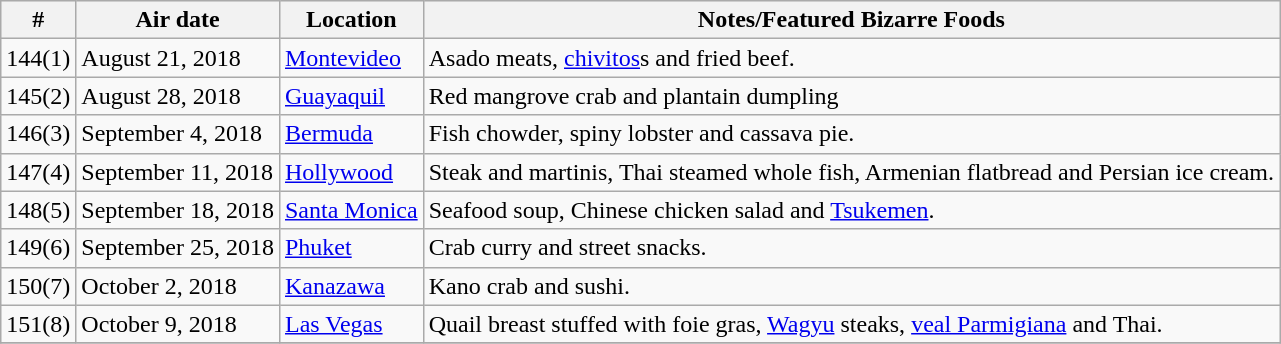<table class="wikitable">
<tr style="background:#EFEFEF">
<th>#</th>
<th>Air date</th>
<th>Location</th>
<th>Notes/Featured Bizarre Foods</th>
</tr>
<tr>
<td>144(1)</td>
<td>August 21, 2018</td>
<td><a href='#'>Montevideo</a></td>
<td>Asado meats, <a href='#'>chivitos</a>s and fried beef.</td>
</tr>
<tr>
<td>145(2)</td>
<td>August 28, 2018</td>
<td><a href='#'>Guayaquil</a></td>
<td>Red mangrove crab and plantain dumpling</td>
</tr>
<tr>
<td>146(3)</td>
<td>September 4, 2018</td>
<td><a href='#'>Bermuda</a></td>
<td>Fish chowder, spiny lobster and cassava pie.</td>
</tr>
<tr>
<td>147(4)</td>
<td>September 11, 2018</td>
<td><a href='#'>Hollywood</a></td>
<td>Steak and martinis, Thai steamed whole fish, Armenian flatbread and Persian ice cream.</td>
</tr>
<tr>
<td>148(5)</td>
<td>September 18, 2018</td>
<td><a href='#'>Santa Monica</a></td>
<td>Seafood soup, Chinese chicken salad and <a href='#'>Tsukemen</a>.</td>
</tr>
<tr>
<td>149(6)</td>
<td>September 25, 2018</td>
<td><a href='#'>Phuket</a></td>
<td>Crab curry and street snacks.</td>
</tr>
<tr>
<td>150(7)</td>
<td>October 2, 2018</td>
<td><a href='#'>Kanazawa</a></td>
<td>Kano crab and sushi.</td>
</tr>
<tr>
<td>151(8)</td>
<td>October 9, 2018</td>
<td><a href='#'>Las Vegas</a></td>
<td>Quail breast stuffed with foie gras, <a href='#'>Wagyu</a> steaks, <a href='#'>veal Parmigiana</a> and Thai.</td>
</tr>
<tr>
</tr>
</table>
